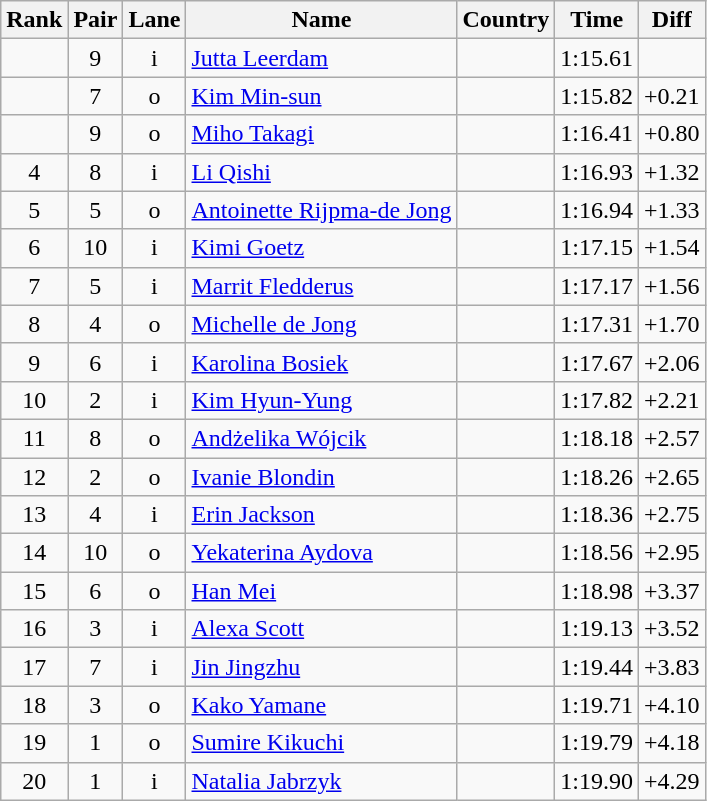<table class="wikitable sortable" style="text-align:center">
<tr>
<th>Rank</th>
<th>Pair</th>
<th>Lane</th>
<th>Name</th>
<th>Country</th>
<th>Time</th>
<th>Diff</th>
</tr>
<tr>
<td></td>
<td>9</td>
<td>i</td>
<td align=left><a href='#'>Jutta Leerdam</a></td>
<td align=left></td>
<td>1:15.61</td>
<td></td>
</tr>
<tr>
<td></td>
<td>7</td>
<td>o</td>
<td align=left><a href='#'>Kim Min-sun</a></td>
<td align=left></td>
<td>1:15.82</td>
<td>+0.21</td>
</tr>
<tr>
<td></td>
<td>9</td>
<td>o</td>
<td align=left><a href='#'>Miho Takagi</a></td>
<td align=left></td>
<td>1:16.41</td>
<td>+0.80</td>
</tr>
<tr>
<td>4</td>
<td>8</td>
<td>i</td>
<td align=left><a href='#'>Li Qishi</a></td>
<td align=left></td>
<td>1:16.93</td>
<td>+1.32</td>
</tr>
<tr>
<td>5</td>
<td>5</td>
<td>o</td>
<td align=left><a href='#'>Antoinette Rijpma-de Jong</a></td>
<td align=left></td>
<td>1:16.94</td>
<td>+1.33</td>
</tr>
<tr>
<td>6</td>
<td>10</td>
<td>i</td>
<td align=left><a href='#'>Kimi Goetz</a></td>
<td align=left></td>
<td>1:17.15</td>
<td>+1.54</td>
</tr>
<tr>
<td>7</td>
<td>5</td>
<td>i</td>
<td align=left><a href='#'>Marrit Fledderus</a></td>
<td align=left></td>
<td>1:17.17</td>
<td>+1.56</td>
</tr>
<tr>
<td>8</td>
<td>4</td>
<td>o</td>
<td align=left><a href='#'>Michelle de Jong</a></td>
<td align=left></td>
<td>1:17.31</td>
<td>+1.70</td>
</tr>
<tr>
<td>9</td>
<td>6</td>
<td>i</td>
<td align=left><a href='#'>Karolina Bosiek</a></td>
<td align=left></td>
<td>1:17.67</td>
<td>+2.06</td>
</tr>
<tr>
<td>10</td>
<td>2</td>
<td>i</td>
<td align=left><a href='#'>Kim Hyun-Yung</a></td>
<td align=left></td>
<td>1:17.82</td>
<td>+2.21</td>
</tr>
<tr>
<td>11</td>
<td>8</td>
<td>o</td>
<td align=left><a href='#'>Andżelika Wójcik</a></td>
<td align=left></td>
<td>1:18.18</td>
<td>+2.57</td>
</tr>
<tr>
<td>12</td>
<td>2</td>
<td>o</td>
<td align=left><a href='#'>Ivanie Blondin</a></td>
<td align=left></td>
<td>1:18.26</td>
<td>+2.65</td>
</tr>
<tr>
<td>13</td>
<td>4</td>
<td>i</td>
<td align=left><a href='#'>Erin Jackson</a></td>
<td align=left></td>
<td>1:18.36</td>
<td>+2.75</td>
</tr>
<tr>
<td>14</td>
<td>10</td>
<td>o</td>
<td align=left><a href='#'>Yekaterina Aydova</a></td>
<td align=left></td>
<td>1:18.56</td>
<td>+2.95</td>
</tr>
<tr>
<td>15</td>
<td>6</td>
<td>o</td>
<td align=left><a href='#'>Han Mei</a></td>
<td align=left></td>
<td>1:18.98</td>
<td>+3.37</td>
</tr>
<tr>
<td>16</td>
<td>3</td>
<td>i</td>
<td align=left><a href='#'>Alexa Scott</a></td>
<td align=left></td>
<td>1:19.13</td>
<td>+3.52</td>
</tr>
<tr>
<td>17</td>
<td>7</td>
<td>i</td>
<td align=left><a href='#'>Jin Jingzhu</a></td>
<td align=left></td>
<td>1:19.44</td>
<td>+3.83</td>
</tr>
<tr>
<td>18</td>
<td>3</td>
<td>o</td>
<td align=left><a href='#'>Kako Yamane</a></td>
<td align=left></td>
<td>1:19.71</td>
<td>+4.10</td>
</tr>
<tr>
<td>19</td>
<td>1</td>
<td>o</td>
<td align=left><a href='#'>Sumire Kikuchi</a></td>
<td align=left></td>
<td>1:19.79</td>
<td>+4.18</td>
</tr>
<tr>
<td>20</td>
<td>1</td>
<td>i</td>
<td align=left><a href='#'>Natalia Jabrzyk</a></td>
<td align=left></td>
<td>1:19.90</td>
<td>+4.29</td>
</tr>
</table>
